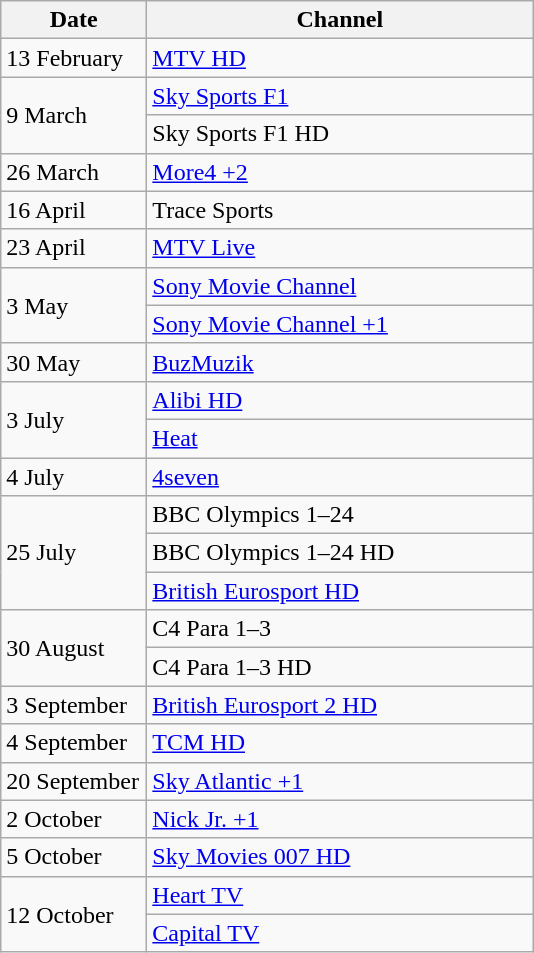<table class="wikitable">
<tr>
<th width=90>Date</th>
<th width=250>Channel</th>
</tr>
<tr>
<td>13 February</td>
<td><a href='#'>MTV HD</a></td>
</tr>
<tr>
<td rowspan=2>9 March</td>
<td><a href='#'>Sky Sports F1</a></td>
</tr>
<tr>
<td>Sky Sports F1 HD</td>
</tr>
<tr>
<td>26 March</td>
<td><a href='#'>More4 +2</a></td>
</tr>
<tr>
<td>16 April</td>
<td>Trace Sports</td>
</tr>
<tr>
<td>23 April</td>
<td><a href='#'>MTV Live</a></td>
</tr>
<tr>
<td rowspan=2>3 May</td>
<td><a href='#'>Sony Movie Channel</a></td>
</tr>
<tr>
<td><a href='#'>Sony Movie Channel +1</a></td>
</tr>
<tr>
<td>30 May</td>
<td><a href='#'>BuzMuzik</a></td>
</tr>
<tr>
<td rowspan=2>3 July</td>
<td><a href='#'>Alibi HD</a></td>
</tr>
<tr>
<td><a href='#'>Heat</a></td>
</tr>
<tr>
<td>4 July</td>
<td><a href='#'>4seven</a></td>
</tr>
<tr>
<td rowspan=3>25 July</td>
<td>BBC Olympics 1–24</td>
</tr>
<tr>
<td>BBC Olympics 1–24 HD</td>
</tr>
<tr>
<td><a href='#'>British Eurosport HD</a></td>
</tr>
<tr>
<td rowspan=2>30 August</td>
<td>C4 Para 1–3</td>
</tr>
<tr>
<td>C4 Para 1–3 HD</td>
</tr>
<tr>
<td>3 September</td>
<td><a href='#'>British Eurosport 2 HD</a></td>
</tr>
<tr>
<td>4 September</td>
<td><a href='#'>TCM HD</a></td>
</tr>
<tr>
<td>20 September</td>
<td><a href='#'>Sky Atlantic +1</a></td>
</tr>
<tr>
<td>2 October</td>
<td><a href='#'>Nick Jr. +1</a></td>
</tr>
<tr>
<td>5 October</td>
<td><a href='#'>Sky Movies 007 HD</a></td>
</tr>
<tr>
<td rowspan=2>12 October</td>
<td><a href='#'>Heart TV</a></td>
</tr>
<tr>
<td><a href='#'>Capital TV</a></td>
</tr>
</table>
